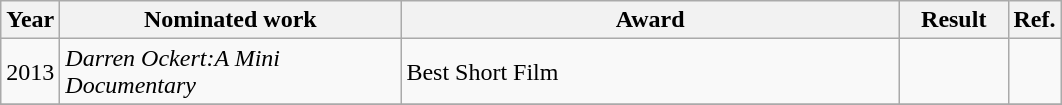<table class="wikitable">
<tr>
<th>Year</th>
<th width="220">Nominated work</th>
<th width="325">Award</th>
<th width="65">Result</th>
<th>Ref.</th>
</tr>
<tr>
<td align="center" rowspan=1>2013</td>
<td><em>Darren Ockert:A Mini Documentary</em></td>
<td>Best Short Film</td>
<td></td>
<td align="center"></td>
</tr>
<tr>
</tr>
</table>
